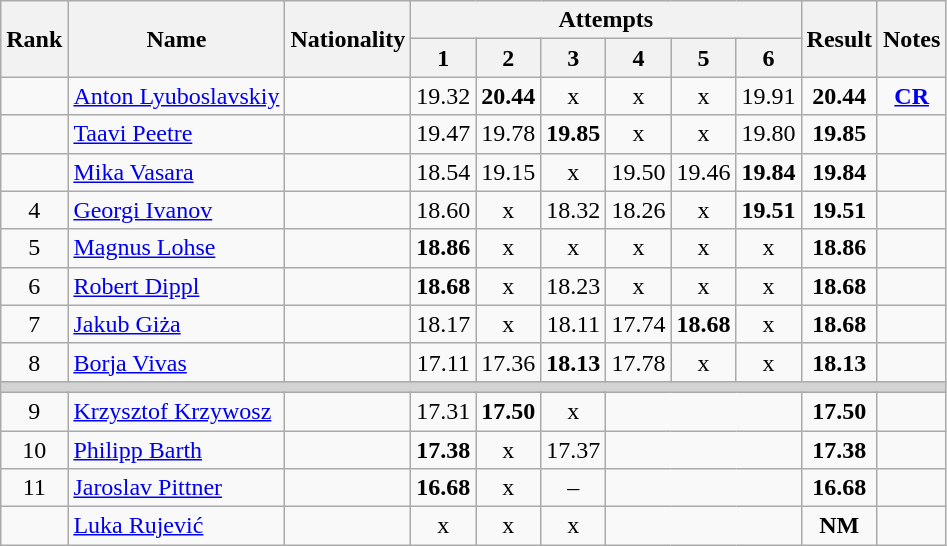<table class="wikitable sortable" style="text-align:center">
<tr>
<th rowspan=2>Rank</th>
<th rowspan=2>Name</th>
<th rowspan=2>Nationality</th>
<th colspan=6>Attempts</th>
<th rowspan=2>Result</th>
<th rowspan=2>Notes</th>
</tr>
<tr>
<th>1</th>
<th>2</th>
<th>3</th>
<th>4</th>
<th>5</th>
<th>6</th>
</tr>
<tr>
<td></td>
<td align=left><a href='#'>Anton Lyuboslavskiy</a></td>
<td align=left></td>
<td>19.32</td>
<td><strong>20.44</strong></td>
<td>x</td>
<td>x</td>
<td>x</td>
<td>19.91</td>
<td><strong>20.44</strong></td>
<td><strong><a href='#'>CR</a></strong></td>
</tr>
<tr>
<td></td>
<td align=left><a href='#'>Taavi Peetre</a></td>
<td align=left></td>
<td>19.47</td>
<td>19.78</td>
<td><strong>19.85</strong></td>
<td>x</td>
<td>x</td>
<td>19.80</td>
<td><strong>19.85</strong></td>
<td></td>
</tr>
<tr>
<td></td>
<td align=left><a href='#'>Mika Vasara</a></td>
<td align=left></td>
<td>18.54</td>
<td>19.15</td>
<td>x</td>
<td>19.50</td>
<td>19.46</td>
<td><strong>19.84</strong></td>
<td><strong>19.84</strong></td>
<td></td>
</tr>
<tr>
<td>4</td>
<td align=left><a href='#'>Georgi Ivanov</a></td>
<td align=left></td>
<td>18.60</td>
<td>x</td>
<td>18.32</td>
<td>18.26</td>
<td>x</td>
<td><strong>19.51</strong></td>
<td><strong>19.51</strong></td>
<td></td>
</tr>
<tr>
<td>5</td>
<td align=left><a href='#'>Magnus Lohse</a></td>
<td align=left></td>
<td><strong>18.86</strong></td>
<td>x</td>
<td>x</td>
<td>x</td>
<td>x</td>
<td>x</td>
<td><strong>18.86</strong></td>
<td></td>
</tr>
<tr>
<td>6</td>
<td align=left><a href='#'>Robert Dippl</a></td>
<td align=left></td>
<td><strong>18.68</strong></td>
<td>x</td>
<td>18.23</td>
<td>x</td>
<td>x</td>
<td>x</td>
<td><strong>18.68</strong></td>
<td></td>
</tr>
<tr>
<td>7</td>
<td align=left><a href='#'>Jakub Giża</a></td>
<td align=left></td>
<td>18.17</td>
<td>x</td>
<td>18.11</td>
<td>17.74</td>
<td><strong>18.68</strong></td>
<td>x</td>
<td><strong>18.68</strong></td>
<td></td>
</tr>
<tr>
<td>8</td>
<td align=left><a href='#'>Borja Vivas</a></td>
<td align=left></td>
<td>17.11</td>
<td>17.36</td>
<td><strong>18.13</strong></td>
<td>17.78</td>
<td>x</td>
<td>x</td>
<td><strong>18.13</strong></td>
<td></td>
</tr>
<tr>
<td colspan=11 bgcolor=lightgray></td>
</tr>
<tr>
<td>9</td>
<td align=left><a href='#'>Krzysztof Krzywosz</a></td>
<td align=left></td>
<td>17.31</td>
<td><strong>17.50</strong></td>
<td>x</td>
<td colspan=3></td>
<td><strong>17.50</strong></td>
<td></td>
</tr>
<tr>
<td>10</td>
<td align=left><a href='#'>Philipp Barth</a></td>
<td align=left></td>
<td><strong>17.38</strong></td>
<td>x</td>
<td>17.37</td>
<td colspan=3></td>
<td><strong>17.38</strong></td>
<td></td>
</tr>
<tr>
<td>11</td>
<td align=left><a href='#'>Jaroslav Pittner</a></td>
<td align=left></td>
<td><strong>16.68</strong></td>
<td>x</td>
<td>–</td>
<td colspan=3></td>
<td><strong>16.68</strong></td>
<td></td>
</tr>
<tr>
<td></td>
<td align=left><a href='#'>Luka Rujević</a></td>
<td align=left></td>
<td>x</td>
<td>x</td>
<td>x</td>
<td colspan=3></td>
<td><strong>NM</strong></td>
<td></td>
</tr>
</table>
